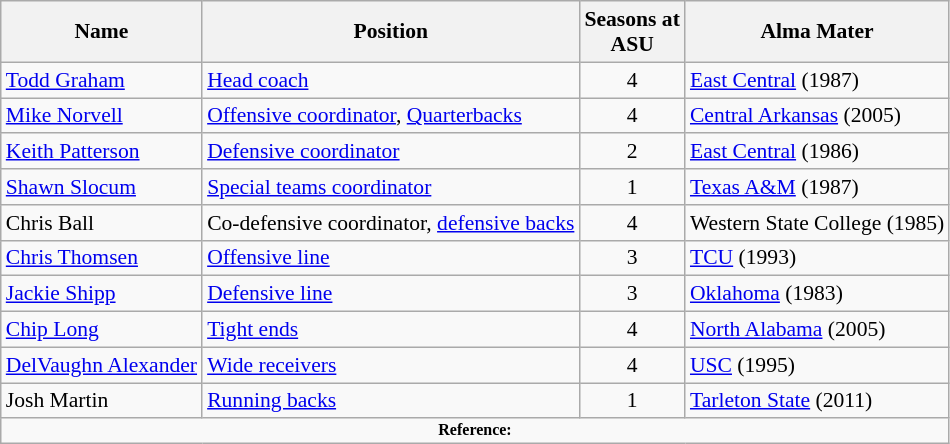<table class="wikitable" style="font-size:90%;">
<tr>
<th>Name</th>
<th>Position</th>
<th>Seasons at<br>ASU</th>
<th>Alma Mater</th>
</tr>
<tr>
<td><a href='#'>Todd Graham</a></td>
<td><a href='#'>Head coach</a></td>
<td align=center>4</td>
<td><a href='#'>East Central</a> (1987)</td>
</tr>
<tr>
<td><a href='#'>Mike Norvell</a></td>
<td><a href='#'>Offensive coordinator</a>, <a href='#'>Quarterbacks</a></td>
<td align=center>4</td>
<td><a href='#'>Central Arkansas</a> (2005)</td>
</tr>
<tr>
<td><a href='#'>Keith Patterson</a></td>
<td><a href='#'>Defensive coordinator</a></td>
<td align=center>2</td>
<td><a href='#'>East Central</a> (1986)</td>
</tr>
<tr>
<td><a href='#'>Shawn Slocum</a></td>
<td><a href='#'>Special teams coordinator</a></td>
<td align=center>1</td>
<td><a href='#'>Texas A&M</a> (1987)</td>
</tr>
<tr>
<td>Chris Ball</td>
<td>Co-defensive coordinator, <a href='#'>defensive backs</a></td>
<td align=center>4</td>
<td>Western State College (1985)</td>
</tr>
<tr>
<td><a href='#'>Chris Thomsen</a></td>
<td><a href='#'>Offensive line</a></td>
<td align=center>3</td>
<td><a href='#'>TCU</a> (1993)</td>
</tr>
<tr>
<td><a href='#'>Jackie Shipp</a></td>
<td><a href='#'>Defensive line</a></td>
<td align=center>3</td>
<td><a href='#'>Oklahoma</a> (1983)</td>
</tr>
<tr>
<td><a href='#'>Chip Long</a></td>
<td><a href='#'>Tight ends</a></td>
<td align=center>4</td>
<td><a href='#'>North Alabama</a> (2005)</td>
</tr>
<tr>
<td><a href='#'>DelVaughn Alexander</a></td>
<td><a href='#'>Wide receivers</a></td>
<td align=center>4</td>
<td><a href='#'>USC</a> (1995)</td>
</tr>
<tr>
<td>Josh Martin</td>
<td><a href='#'>Running backs</a></td>
<td align=center>1</td>
<td><a href='#'>Tarleton State</a> (2011)</td>
</tr>
<tr>
<td colspan="4"  style="font-size:8pt; text-align:center;"><strong>Reference:</strong></td>
</tr>
</table>
